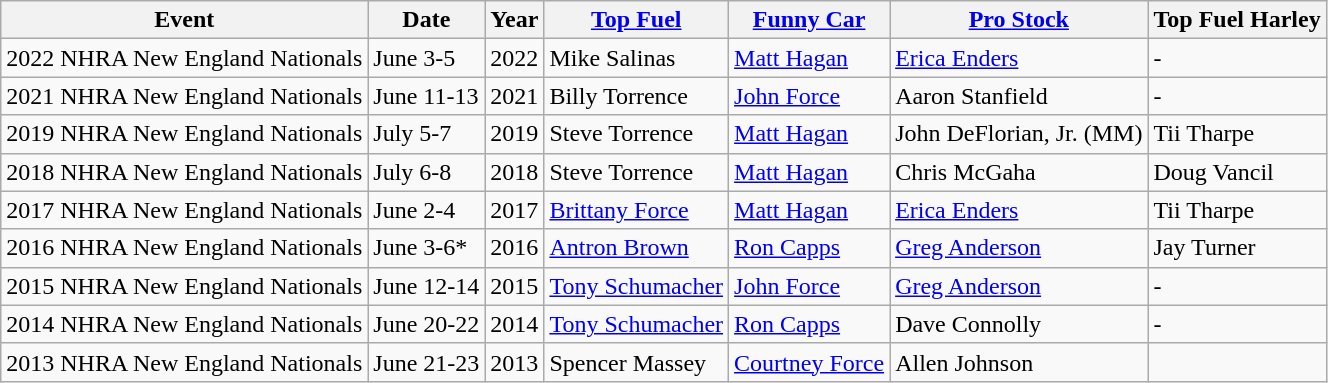<table class="wikitable sortable">
<tr>
<th>Event</th>
<th>Date</th>
<th>Year</th>
<th><a href='#'>Top Fuel</a></th>
<th><a href='#'>Funny Car</a></th>
<th><a href='#'>Pro Stock</a></th>
<th>Top Fuel Harley</th>
</tr>
<tr>
<td>2022 NHRA New England Nationals</td>
<td>June 3-5</td>
<td>2022</td>
<td>Mike Salinas</td>
<td><a href='#'>Matt Hagan</a></td>
<td><a href='#'>Erica Enders</a></td>
<td>-</td>
</tr>
<tr>
<td>2021 NHRA New England Nationals</td>
<td>June 11-13</td>
<td>2021</td>
<td>Billy Torrence</td>
<td><a href='#'>John Force</a></td>
<td>Aaron Stanfield</td>
<td>-</td>
</tr>
<tr>
<td>2019 NHRA New England Nationals</td>
<td>July 5-7</td>
<td>2019</td>
<td>Steve Torrence</td>
<td><a href='#'>Matt Hagan</a></td>
<td>John DeFlorian, Jr. (MM)</td>
<td>Tii Tharpe</td>
</tr>
<tr>
<td>2018 NHRA New England Nationals</td>
<td>July 6-8</td>
<td>2018</td>
<td>Steve Torrence</td>
<td><a href='#'>Matt Hagan</a></td>
<td>Chris McGaha</td>
<td>Doug Vancil</td>
</tr>
<tr>
<td>2017 NHRA New England Nationals</td>
<td>June 2-4</td>
<td>2017</td>
<td><a href='#'>Brittany Force</a></td>
<td><a href='#'>Matt Hagan</a></td>
<td><a href='#'>Erica Enders</a></td>
<td>Tii Tharpe</td>
</tr>
<tr>
<td>2016 NHRA New England Nationals</td>
<td>June 3-6*</td>
<td>2016</td>
<td><a href='#'>Antron Brown</a></td>
<td><a href='#'>Ron Capps</a></td>
<td><a href='#'>Greg Anderson</a></td>
<td>Jay Turner</td>
</tr>
<tr>
<td>2015 NHRA New England Nationals</td>
<td>June 12-14</td>
<td>2015</td>
<td><a href='#'>Tony Schumacher</a></td>
<td><a href='#'>John Force</a></td>
<td><a href='#'>Greg Anderson</a></td>
<td>-</td>
</tr>
<tr>
<td>2014 NHRA New England Nationals</td>
<td>June 20-22</td>
<td>2014</td>
<td><a href='#'>Tony Schumacher</a></td>
<td><a href='#'>Ron Capps</a></td>
<td>Dave Connolly</td>
<td>-</td>
</tr>
<tr>
<td>2013 NHRA New England Nationals</td>
<td>June 21-23</td>
<td>2013</td>
<td>Spencer Massey</td>
<td><a href='#'>Courtney Force</a></td>
<td>Allen Johnson</td>
<td -></td>
</tr>
</table>
